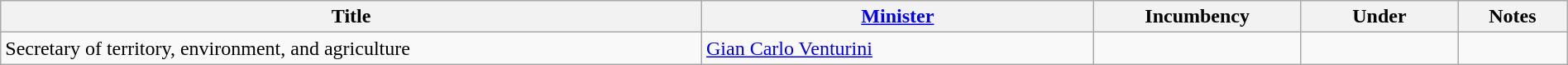<table class="wikitable" style="width:100%;">
<tr>
<th>Title</th>
<th style="width:25%;"><a href='#'>Minister</a></th>
<th style="width:160px;">Incumbency</th>
<th style="width:10%;">Under</th>
<th style="width:7%;">Notes</th>
</tr>
<tr>
<td>Secretary of territory, environment, and agriculture</td>
<td><a href='#'>Gian Carlo Venturini</a></td>
<td></td>
<td></td>
<td></td>
</tr>
</table>
